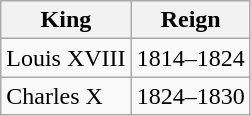<table class="wikitable">
<tr>
<th>King</th>
<th>Reign</th>
</tr>
<tr>
<td>Louis XVIII</td>
<td>1814–1824</td>
</tr>
<tr>
<td>Charles X</td>
<td>1824–1830</td>
</tr>
</table>
